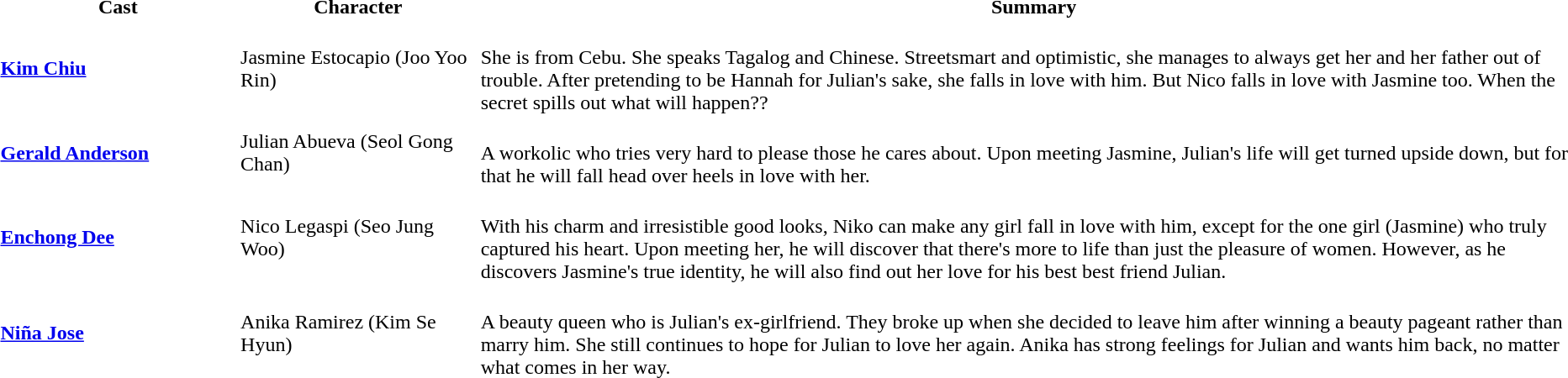<table border="0" align="center" width="100%">
<tr>
<th width="15%">Cast</th>
<th width="15%">Character</th>
<th width="15">Summary</th>
</tr>
<tr>
<td><strong><a href='#'>Kim Chiu</a></strong></td>
<td>Jasmine Estocapio (Joo Yoo Rin)</td>
<td><br>She is from Cebu. She speaks Tagalog and Chinese. Streetsmart and optimistic, she manages to always get her and her father out of trouble. After pretending to be Hannah for Julian's sake, she falls in love with him. But Nico falls in love with Jasmine too. When the secret spills out what will happen??</td>
</tr>
<tr>
<td><strong><a href='#'>Gerald Anderson</a></strong></td>
<td>Julian Abueva (Seol Gong Chan)</td>
<td><br>A workolic who tries very hard to please those he cares about. Upon meeting Jasmine, Julian's life will get turned upside down, but for that he will fall head over heels in love with her.</td>
</tr>
<tr>
<td><strong><a href='#'>Enchong Dee</a></strong></td>
<td>Nico Legaspi (Seo Jung Woo)</td>
<td><br>With his charm and irresistible good looks, Niko can make any girl fall in love with him, except for the one girl (Jasmine) who truly captured his heart. Upon meeting her, he will discover that there's more to life than just the pleasure of women. However, as he discovers Jasmine's true identity, he will also find out her love for his best best friend Julian.</td>
</tr>
<tr>
<td><strong><a href='#'>Niña Jose</a></strong></td>
<td>Anika Ramirez (Kim Se Hyun)</td>
<td><br>A beauty queen who is Julian's ex-girlfriend. They broke up when she decided to leave him after winning a beauty pageant rather than marry him. She still continues to hope for Julian to love her again. Anika has strong feelings for Julian and wants him back, no matter what comes in her way.</td>
</tr>
<tr>
</tr>
</table>
